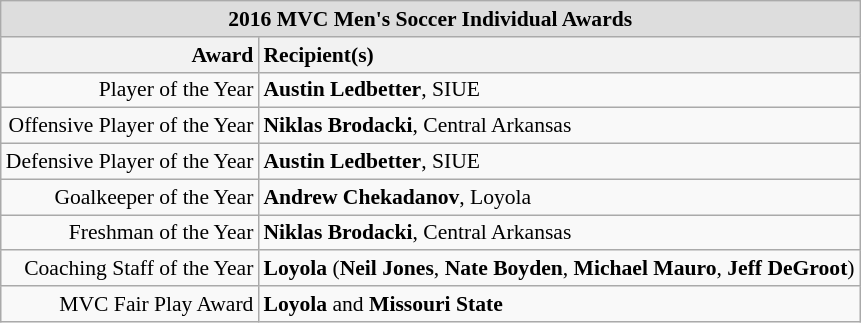<table class="wikitable" style="white-space:nowrap; font-size:90%;">
<tr>
<td colspan="7" style="text-align:center; background:#ddd;"><strong>2016 MVC Men's Soccer Individual Awards</strong></td>
</tr>
<tr>
<th style="text-align:right;">Award</th>
<th style="text-align:left;">Recipient(s)</th>
</tr>
<tr>
<td style="text-align:right;">Player of the Year</td>
<td style="text-align:left;"><strong>Austin Ledbetter</strong>, SIUE</td>
</tr>
<tr>
<td style="text-align:right;">Offensive Player of the Year</td>
<td style="text-align:left;"><strong>Niklas Brodacki</strong>, Central Arkansas</td>
</tr>
<tr>
<td style="text-align:right;">Defensive Player of the Year</td>
<td style="text-align:left;"><strong>Austin Ledbetter</strong>, SIUE</td>
</tr>
<tr>
<td style="text-align:right;">Goalkeeper of the Year</td>
<td style="text-align:left;"><strong>Andrew Chekadanov</strong>, Loyola</td>
</tr>
<tr>
<td style="text-align:right;">Freshman of the Year</td>
<td style="text-align:left;"><strong>Niklas Brodacki</strong>, Central Arkansas</td>
</tr>
<tr>
<td style="text-align:right;">Coaching Staff of the Year</td>
<td style="text-align:left;"><strong>Loyola</strong> (<strong>Neil Jones</strong>, <strong>Nate Boyden</strong>, <strong>Michael Mauro</strong>, <strong>Jeff DeGroot</strong>)</td>
</tr>
<tr>
<td style="text-align:right;">MVC Fair Play Award</td>
<td style="text-align:left;"><strong>Loyola</strong> and <strong>Missouri State</strong></td>
</tr>
</table>
